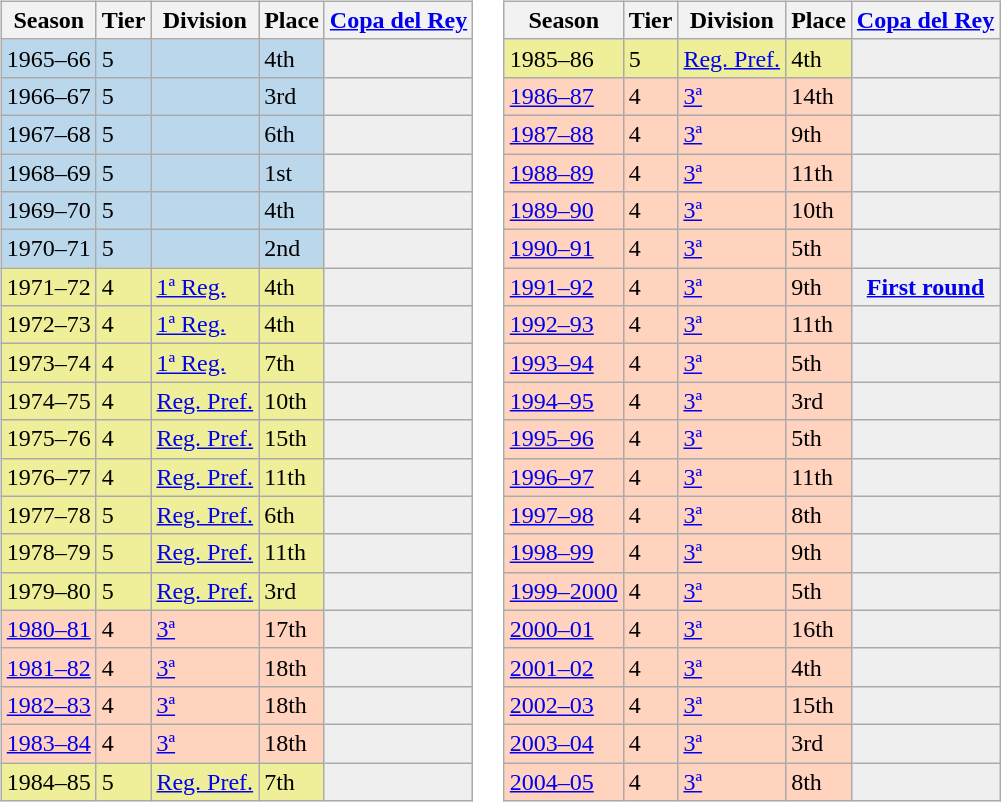<table>
<tr>
<td valign="top" width=0%><br><table class="wikitable">
<tr style="background:#f0f6fa;">
<th>Season</th>
<th>Tier</th>
<th>Division</th>
<th>Place</th>
<th><a href='#'>Copa del Rey</a></th>
</tr>
<tr>
<td style="background:#BBD7EC;">1965–66</td>
<td style="background:#BBD7EC;">5</td>
<td style="background:#BBD7EC;"></td>
<td style="background:#BBD7EC;">4th</td>
<td style="background:#efefef;"></td>
</tr>
<tr>
<td style="background:#BBD7EC;">1966–67</td>
<td style="background:#BBD7EC;">5</td>
<td style="background:#BBD7EC;"></td>
<td style="background:#BBD7EC;">3rd</td>
<td style="background:#efefef;"></td>
</tr>
<tr>
<td style="background:#BBD7EC;">1967–68</td>
<td style="background:#BBD7EC;">5</td>
<td style="background:#BBD7EC;"></td>
<td style="background:#BBD7EC;">6th</td>
<td style="background:#efefef;"></td>
</tr>
<tr>
<td style="background:#BBD7EC;">1968–69</td>
<td style="background:#BBD7EC;">5</td>
<td style="background:#BBD7EC;"></td>
<td style="background:#BBD7EC;">1st</td>
<td style="background:#efefef;"></td>
</tr>
<tr>
<td style="background:#BBD7EC;">1969–70</td>
<td style="background:#BBD7EC;">5</td>
<td style="background:#BBD7EC;"></td>
<td style="background:#BBD7EC;">4th</td>
<td style="background:#efefef;"></td>
</tr>
<tr>
<td style="background:#BBD7EC;">1970–71</td>
<td style="background:#BBD7EC;">5</td>
<td style="background:#BBD7EC;"></td>
<td style="background:#BBD7EC;">2nd</td>
<td style="background:#efefef;"></td>
</tr>
<tr>
<td style="background:#EFEF99;">1971–72</td>
<td style="background:#EFEF99;">4</td>
<td style="background:#EFEF99;"><a href='#'>1ª Reg.</a></td>
<td style="background:#EFEF99;">4th</td>
<td style="background:#efefef;"></td>
</tr>
<tr>
<td style="background:#EFEF99;">1972–73</td>
<td style="background:#EFEF99;">4</td>
<td style="background:#EFEF99;"><a href='#'>1ª Reg.</a></td>
<td style="background:#EFEF99;">4th</td>
<td style="background:#efefef;"></td>
</tr>
<tr>
<td style="background:#EFEF99;">1973–74</td>
<td style="background:#EFEF99;">4</td>
<td style="background:#EFEF99;"><a href='#'>1ª Reg.</a></td>
<td style="background:#EFEF99;">7th</td>
<td style="background:#efefef;"></td>
</tr>
<tr>
<td style="background:#EFEF99;">1974–75</td>
<td style="background:#EFEF99;">4</td>
<td style="background:#EFEF99;"><a href='#'>Reg. Pref.</a></td>
<td style="background:#EFEF99;">10th</td>
<td style="background:#efefef;"></td>
</tr>
<tr>
<td style="background:#EFEF99;">1975–76</td>
<td style="background:#EFEF99;">4</td>
<td style="background:#EFEF99;"><a href='#'>Reg. Pref.</a></td>
<td style="background:#EFEF99;">15th</td>
<td style="background:#efefef;"></td>
</tr>
<tr>
<td style="background:#EFEF99;">1976–77</td>
<td style="background:#EFEF99;">4</td>
<td style="background:#EFEF99;"><a href='#'>Reg. Pref.</a></td>
<td style="background:#EFEF99;">11th</td>
<td style="background:#efefef;"></td>
</tr>
<tr>
<td style="background:#EFEF99;">1977–78</td>
<td style="background:#EFEF99;">5</td>
<td style="background:#EFEF99;"><a href='#'>Reg. Pref.</a></td>
<td style="background:#EFEF99;">6th</td>
<td style="background:#efefef;"></td>
</tr>
<tr>
<td style="background:#EFEF99;">1978–79</td>
<td style="background:#EFEF99;">5</td>
<td style="background:#EFEF99;"><a href='#'>Reg. Pref.</a></td>
<td style="background:#EFEF99;">11th</td>
<td style="background:#efefef;"></td>
</tr>
<tr>
<td style="background:#EFEF99;">1979–80</td>
<td style="background:#EFEF99;">5</td>
<td style="background:#EFEF99;"><a href='#'>Reg. Pref.</a></td>
<td style="background:#EFEF99;">3rd</td>
<td style="background:#efefef;"></td>
</tr>
<tr>
<td style="background:#FFD3BD;"><a href='#'>1980–81</a></td>
<td style="background:#FFD3BD;">4</td>
<td style="background:#FFD3BD;"><a href='#'>3ª</a></td>
<td style="background:#FFD3BD;">17th</td>
<th style="background:#efefef;"></th>
</tr>
<tr>
<td style="background:#FFD3BD;"><a href='#'>1981–82</a></td>
<td style="background:#FFD3BD;">4</td>
<td style="background:#FFD3BD;"><a href='#'>3ª</a></td>
<td style="background:#FFD3BD;">18th</td>
<td style="background:#efefef;"></td>
</tr>
<tr>
<td style="background:#FFD3BD;"><a href='#'>1982–83</a></td>
<td style="background:#FFD3BD;">4</td>
<td style="background:#FFD3BD;"><a href='#'>3ª</a></td>
<td style="background:#FFD3BD;">18th</td>
<td style="background:#efefef;"></td>
</tr>
<tr>
<td style="background:#FFD3BD;"><a href='#'>1983–84</a></td>
<td style="background:#FFD3BD;">4</td>
<td style="background:#FFD3BD;"><a href='#'>3ª</a></td>
<td style="background:#FFD3BD;">18th</td>
<td style="background:#efefef;"></td>
</tr>
<tr>
<td style="background:#EFEF99;">1984–85</td>
<td style="background:#EFEF99;">5</td>
<td style="background:#EFEF99;"><a href='#'>Reg. Pref.</a></td>
<td style="background:#EFEF99;">7th</td>
<td style="background:#efefef;"></td>
</tr>
</table>
</td>
<td valign="top" width=0%><br><table class="wikitable">
<tr style="background:#f0f6fa;">
<th>Season</th>
<th>Tier</th>
<th>Division</th>
<th>Place</th>
<th><a href='#'>Copa del Rey</a></th>
</tr>
<tr>
<td style="background:#EFEF99;">1985–86</td>
<td style="background:#EFEF99;">5</td>
<td style="background:#EFEF99;"><a href='#'>Reg. Pref.</a></td>
<td style="background:#EFEF99;">4th</td>
<td style="background:#efefef;"></td>
</tr>
<tr>
<td style="background:#FFD3BD;"><a href='#'>1986–87</a></td>
<td style="background:#FFD3BD;">4</td>
<td style="background:#FFD3BD;"><a href='#'>3ª</a></td>
<td style="background:#FFD3BD;">14th</td>
<td style="background:#efefef;"></td>
</tr>
<tr>
<td style="background:#FFD3BD;"><a href='#'>1987–88</a></td>
<td style="background:#FFD3BD;">4</td>
<td style="background:#FFD3BD;"><a href='#'>3ª</a></td>
<td style="background:#FFD3BD;">9th</td>
<td style="background:#efefef;"></td>
</tr>
<tr>
<td style="background:#FFD3BD;"><a href='#'>1988–89</a></td>
<td style="background:#FFD3BD;">4</td>
<td style="background:#FFD3BD;"><a href='#'>3ª</a></td>
<td style="background:#FFD3BD;">11th</td>
<td style="background:#efefef;"></td>
</tr>
<tr>
<td style="background:#FFD3BD;"><a href='#'>1989–90</a></td>
<td style="background:#FFD3BD;">4</td>
<td style="background:#FFD3BD;"><a href='#'>3ª</a></td>
<td style="background:#FFD3BD;">10th</td>
<td style="background:#efefef;"></td>
</tr>
<tr>
<td style="background:#FFD3BD;"><a href='#'>1990–91</a></td>
<td style="background:#FFD3BD;">4</td>
<td style="background:#FFD3BD;"><a href='#'>3ª</a></td>
<td style="background:#FFD3BD;">5th</td>
<td style="background:#efefef;"></td>
</tr>
<tr>
<td style="background:#FFD3BD;"><a href='#'>1991–92</a></td>
<td style="background:#FFD3BD;">4</td>
<td style="background:#FFD3BD;"><a href='#'>3ª</a></td>
<td style="background:#FFD3BD;">9th</td>
<th style="background:#efefef;"><a href='#'>First round</a></th>
</tr>
<tr>
<td style="background:#FFD3BD;"><a href='#'>1992–93</a></td>
<td style="background:#FFD3BD;">4</td>
<td style="background:#FFD3BD;"><a href='#'>3ª</a></td>
<td style="background:#FFD3BD;">11th</td>
<td style="background:#efefef;"></td>
</tr>
<tr>
<td style="background:#FFD3BD;"><a href='#'>1993–94</a></td>
<td style="background:#FFD3BD;">4</td>
<td style="background:#FFD3BD;"><a href='#'>3ª</a></td>
<td style="background:#FFD3BD;">5th</td>
<td style="background:#efefef;"></td>
</tr>
<tr>
<td style="background:#FFD3BD;"><a href='#'>1994–95</a></td>
<td style="background:#FFD3BD;">4</td>
<td style="background:#FFD3BD;"><a href='#'>3ª</a></td>
<td style="background:#FFD3BD;">3rd</td>
<td style="background:#efefef;"></td>
</tr>
<tr>
<td style="background:#FFD3BD;"><a href='#'>1995–96</a></td>
<td style="background:#FFD3BD;">4</td>
<td style="background:#FFD3BD;"><a href='#'>3ª</a></td>
<td style="background:#FFD3BD;">5th</td>
<td style="background:#efefef;"></td>
</tr>
<tr>
<td style="background:#FFD3BD;"><a href='#'>1996–97</a></td>
<td style="background:#FFD3BD;">4</td>
<td style="background:#FFD3BD;"><a href='#'>3ª</a></td>
<td style="background:#FFD3BD;">11th</td>
<td style="background:#efefef;"></td>
</tr>
<tr>
<td style="background:#FFD3BD;"><a href='#'>1997–98</a></td>
<td style="background:#FFD3BD;">4</td>
<td style="background:#FFD3BD;"><a href='#'>3ª</a></td>
<td style="background:#FFD3BD;">8th</td>
<td style="background:#efefef;"></td>
</tr>
<tr>
<td style="background:#FFD3BD;"><a href='#'>1998–99</a></td>
<td style="background:#FFD3BD;">4</td>
<td style="background:#FFD3BD;"><a href='#'>3ª</a></td>
<td style="background:#FFD3BD;">9th</td>
<td style="background:#efefef;"></td>
</tr>
<tr>
<td style="background:#FFD3BD;"><a href='#'>1999–2000</a></td>
<td style="background:#FFD3BD;">4</td>
<td style="background:#FFD3BD;"><a href='#'>3ª</a></td>
<td style="background:#FFD3BD;">5th</td>
<td style="background:#efefef;"></td>
</tr>
<tr>
<td style="background:#FFD3BD;"><a href='#'>2000–01</a></td>
<td style="background:#FFD3BD;">4</td>
<td style="background:#FFD3BD;"><a href='#'>3ª</a></td>
<td style="background:#FFD3BD;">16th</td>
<td style="background:#efefef;"></td>
</tr>
<tr>
<td style="background:#FFD3BD;"><a href='#'>2001–02</a></td>
<td style="background:#FFD3BD;">4</td>
<td style="background:#FFD3BD;"><a href='#'>3ª</a></td>
<td style="background:#FFD3BD;">4th</td>
<td style="background:#efefef;"></td>
</tr>
<tr>
<td style="background:#FFD3BD;"><a href='#'>2002–03</a></td>
<td style="background:#FFD3BD;">4</td>
<td style="background:#FFD3BD;"><a href='#'>3ª</a></td>
<td style="background:#FFD3BD;">15th</td>
<td style="background:#efefef;"></td>
</tr>
<tr>
<td style="background:#FFD3BD;"><a href='#'>2003–04</a></td>
<td style="background:#FFD3BD;">4</td>
<td style="background:#FFD3BD;"><a href='#'>3ª</a></td>
<td style="background:#FFD3BD;">3rd</td>
<td style="background:#efefef;"></td>
</tr>
<tr>
<td style="background:#FFD3BD;"><a href='#'>2004–05</a></td>
<td style="background:#FFD3BD;">4</td>
<td style="background:#FFD3BD;"><a href='#'>3ª</a></td>
<td style="background:#FFD3BD;">8th</td>
<td style="background:#efefef;"></td>
</tr>
</table>
</td>
</tr>
</table>
